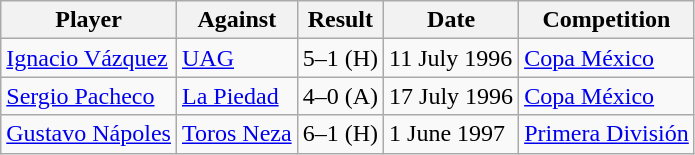<table class="wikitable">
<tr>
<th>Player</th>
<th>Against</th>
<th>Result</th>
<th>Date</th>
<th>Competition</th>
</tr>
<tr>
<td> <a href='#'>Ignacio Vázquez</a></td>
<td><a href='#'>UAG</a></td>
<td>5–1 (H)</td>
<td>11 July 1996</td>
<td><a href='#'>Copa México</a></td>
</tr>
<tr>
<td> <a href='#'>Sergio Pacheco</a></td>
<td><a href='#'>La Piedad</a></td>
<td>4–0 (A)</td>
<td>17 July 1996</td>
<td><a href='#'>Copa México</a></td>
</tr>
<tr>
<td> <a href='#'>Gustavo Nápoles</a></td>
<td><a href='#'>Toros Neza</a></td>
<td>6–1 (H)</td>
<td>1 June 1997</td>
<td><a href='#'>Primera División</a></td>
</tr>
</table>
